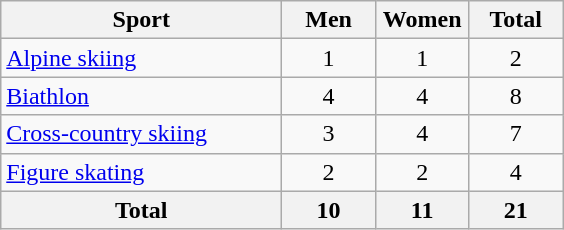<table class="wikitable sortable" style="text-align:center">
<tr>
<th width=180>Sport</th>
<th width=55>Men</th>
<th width=55>Women</th>
<th width=55>Total</th>
</tr>
<tr>
<td align=left><a href='#'>Alpine skiing</a></td>
<td>1</td>
<td>1</td>
<td>2</td>
</tr>
<tr>
<td align=left><a href='#'>Biathlon</a></td>
<td>4</td>
<td>4</td>
<td>8</td>
</tr>
<tr>
<td align=left><a href='#'>Cross-country skiing</a></td>
<td>3</td>
<td>4</td>
<td>7</td>
</tr>
<tr>
<td align=left><a href='#'>Figure skating</a></td>
<td>2</td>
<td>2</td>
<td>4</td>
</tr>
<tr>
<th>Total</th>
<th>10</th>
<th>11</th>
<th>21</th>
</tr>
</table>
